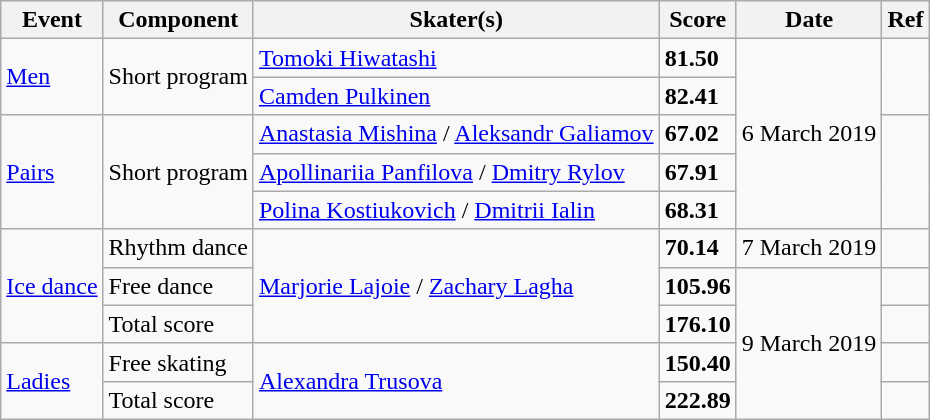<table class="wikitable sortable">
<tr>
<th>Event</th>
<th>Component</th>
<th>Skater(s)</th>
<th>Score</th>
<th>Date</th>
<th>Ref</th>
</tr>
<tr>
<td rowspan=2><a href='#'>Men</a></td>
<td rowspan=2>Short program</td>
<td> <a href='#'>Tomoki Hiwatashi</a></td>
<td><strong>81.50</strong></td>
<td rowspan=5>6 March 2019</td>
<td rowspan=2></td>
</tr>
<tr>
<td> <a href='#'>Camden Pulkinen</a></td>
<td><strong>82.41</strong></td>
</tr>
<tr>
<td rowspan=3><a href='#'>Pairs</a></td>
<td rowspan=3>Short program</td>
<td> <a href='#'>Anastasia Mishina</a> / <a href='#'>Aleksandr Galiamov</a></td>
<td><strong>67.02</strong></td>
<td rowspan=3></td>
</tr>
<tr>
<td> <a href='#'>Apollinariia Panfilova</a> / <a href='#'>Dmitry Rylov</a></td>
<td><strong>67.91</strong></td>
</tr>
<tr>
<td> <a href='#'>Polina Kostiukovich</a> / <a href='#'>Dmitrii Ialin</a></td>
<td><strong>68.31</strong></td>
</tr>
<tr>
<td rowspan=3><a href='#'>Ice dance</a></td>
<td>Rhythm dance</td>
<td rowspan=3> <a href='#'>Marjorie Lajoie</a> / <a href='#'>Zachary Lagha</a></td>
<td><strong>70.14</strong></td>
<td>7 March 2019</td>
<td></td>
</tr>
<tr>
<td>Free dance</td>
<td><strong>105.96</strong></td>
<td rowspan=4>9 March 2019</td>
<td></td>
</tr>
<tr>
<td>Total score</td>
<td><strong>176.10</strong></td>
<td></td>
</tr>
<tr>
<td rowspan=2><a href='#'>Ladies</a></td>
<td>Free skating</td>
<td rowspan=2> <a href='#'>Alexandra Trusova</a></td>
<td><strong>150.40</strong></td>
<td></td>
</tr>
<tr>
<td>Total score</td>
<td><strong>222.89</strong></td>
<td></td>
</tr>
</table>
